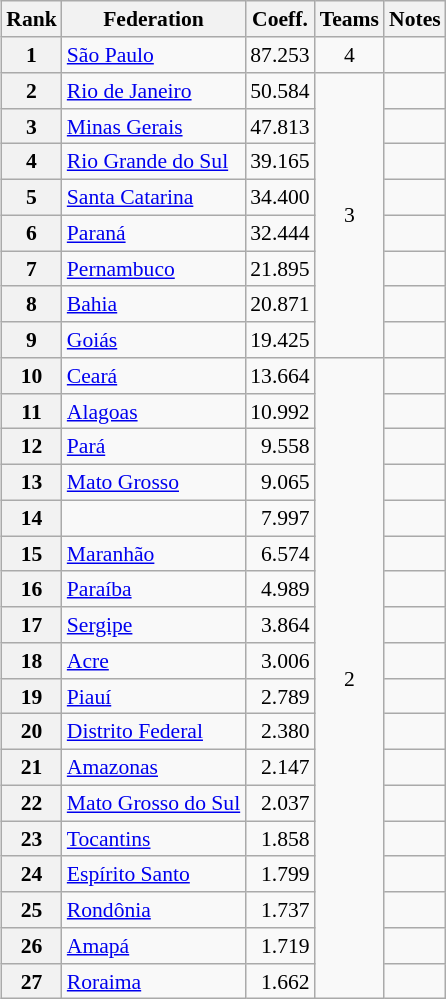<table>
<tr valign=top style="font-size:90%">
<td><br><table class="wikitable">
<tr>
<th>Rank</th>
<th>Federation</th>
<th>Coeff.</th>
<th>Teams</th>
<th>Notes</th>
</tr>
<tr>
<th>1</th>
<td> <a href='#'>São Paulo</a></td>
<td align=right>87.253</td>
<td align=center>4</td>
<td></td>
</tr>
<tr>
<th>2</th>
<td> <a href='#'>Rio de Janeiro</a></td>
<td align=right>50.584</td>
<td align=center rowspan=8>3</td>
<td></td>
</tr>
<tr>
<th>3</th>
<td> <a href='#'>Minas Gerais</a></td>
<td align=right>47.813</td>
<td></td>
</tr>
<tr>
<th>4</th>
<td> <a href='#'>Rio Grande do Sul</a></td>
<td align=right>39.165</td>
<td></td>
</tr>
<tr>
<th>5</th>
<td> <a href='#'>Santa Catarina</a></td>
<td align=right>34.400</td>
<td></td>
</tr>
<tr>
<th>6</th>
<td> <a href='#'>Paraná</a></td>
<td align=right>32.444</td>
<td></td>
</tr>
<tr>
<th>7</th>
<td> <a href='#'>Pernambuco</a></td>
<td align=right>21.895</td>
<td></td>
</tr>
<tr>
<th>8</th>
<td> <a href='#'>Bahia</a></td>
<td align=right>20.871</td>
<td></td>
</tr>
<tr>
<th>9</th>
<td> <a href='#'>Goiás</a></td>
<td align=right>19.425</td>
<td></td>
</tr>
<tr>
<th>10</th>
<td> <a href='#'>Ceará</a></td>
<td align=right>13.664</td>
<td align=center rowspan=18>2</td>
<td></td>
</tr>
<tr>
<th>11</th>
<td> <a href='#'>Alagoas</a></td>
<td align=right>10.992</td>
<td></td>
</tr>
<tr>
<th>12</th>
<td> <a href='#'>Pará</a></td>
<td align=right>9.558</td>
<td></td>
</tr>
<tr>
<th>13</th>
<td> <a href='#'>Mato Grosso</a></td>
<td align=right>9.065</td>
<td></td>
</tr>
<tr>
<th>14</th>
<td></td>
<td align=right>7.997</td>
<td></td>
</tr>
<tr>
<th>15</th>
<td> <a href='#'>Maranhão</a></td>
<td align=right>6.574</td>
<td></td>
</tr>
<tr>
<th>16</th>
<td> <a href='#'>Paraíba</a></td>
<td align=right>4.989</td>
<td></td>
</tr>
<tr>
<th>17</th>
<td> <a href='#'>Sergipe</a></td>
<td align=right>3.864</td>
<td></td>
</tr>
<tr>
<th>18</th>
<td> <a href='#'>Acre</a></td>
<td align=right>3.006</td>
<td></td>
</tr>
<tr>
<th>19</th>
<td> <a href='#'>Piauí</a></td>
<td align=right>2.789</td>
<td></td>
</tr>
<tr>
<th>20</th>
<td> <a href='#'>Distrito Federal</a></td>
<td align=right>2.380</td>
<td></td>
</tr>
<tr>
<th>21</th>
<td> <a href='#'>Amazonas</a></td>
<td align=right>2.147</td>
<td></td>
</tr>
<tr>
<th>22</th>
<td> <a href='#'>Mato Grosso do Sul</a></td>
<td align=right>2.037</td>
<td></td>
</tr>
<tr>
<th>23</th>
<td> <a href='#'>Tocantins</a></td>
<td align=right>1.858</td>
<td></td>
</tr>
<tr>
<th>24</th>
<td> <a href='#'>Espírito Santo</a></td>
<td align=right>1.799</td>
<td></td>
</tr>
<tr>
<th>25</th>
<td> <a href='#'>Rondônia</a></td>
<td align=right>1.737</td>
<td></td>
</tr>
<tr>
<th>26</th>
<td> <a href='#'>Amapá</a></td>
<td align=right>1.719</td>
<td></td>
</tr>
<tr>
<th>27</th>
<td> <a href='#'>Roraima</a></td>
<td align=right>1.662</td>
<td></td>
</tr>
</table>
</td>
</tr>
</table>
